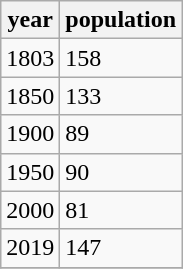<table class="wikitable">
<tr>
<th>year</th>
<th>population</th>
</tr>
<tr>
<td>1803</td>
<td>158</td>
</tr>
<tr>
<td>1850</td>
<td>133</td>
</tr>
<tr>
<td>1900</td>
<td>89</td>
</tr>
<tr>
<td>1950</td>
<td>90</td>
</tr>
<tr>
<td>2000</td>
<td>81</td>
</tr>
<tr>
<td>2019</td>
<td>147</td>
</tr>
<tr>
</tr>
</table>
